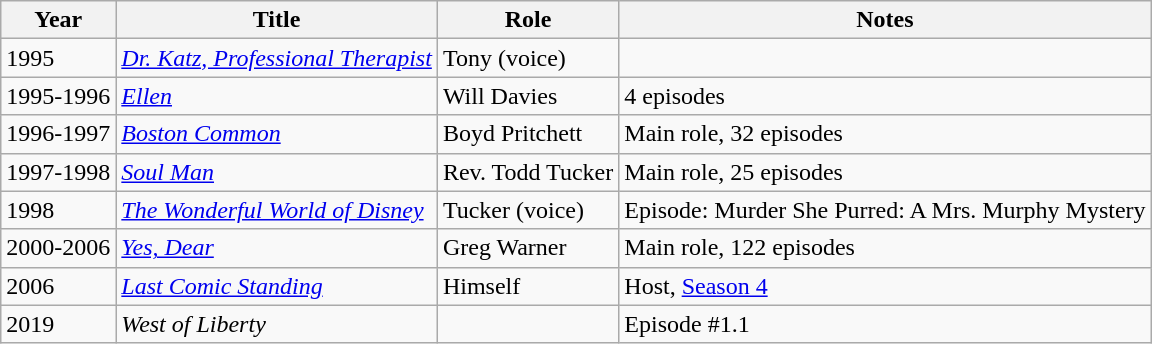<table class="wikitable">
<tr>
<th>Year</th>
<th>Title</th>
<th>Role</th>
<th>Notes</th>
</tr>
<tr>
<td>1995</td>
<td><em><a href='#'>Dr. Katz, Professional Therapist</a></em></td>
<td>Tony (voice)</td>
<td></td>
</tr>
<tr>
<td>1995-1996</td>
<td><em><a href='#'>Ellen</a></em></td>
<td>Will Davies</td>
<td>4 episodes</td>
</tr>
<tr>
<td>1996-1997</td>
<td><em><a href='#'>Boston Common</a></em></td>
<td>Boyd Pritchett</td>
<td>Main role, 32 episodes</td>
</tr>
<tr>
<td>1997-1998</td>
<td><em><a href='#'>Soul Man</a></em></td>
<td>Rev. Todd Tucker</td>
<td>Main role, 25 episodes</td>
</tr>
<tr>
<td>1998</td>
<td><em><a href='#'>The Wonderful World of Disney</a></em></td>
<td>Tucker (voice)</td>
<td>Episode: Murder She Purred: A Mrs. Murphy Mystery</td>
</tr>
<tr>
<td>2000-2006</td>
<td><em><a href='#'>Yes, Dear</a></em></td>
<td>Greg Warner</td>
<td>Main role, 122 episodes</td>
</tr>
<tr>
<td>2006</td>
<td><em><a href='#'>Last Comic Standing</a></em></td>
<td>Himself</td>
<td>Host, <a href='#'>Season 4</a></td>
</tr>
<tr>
<td>2019</td>
<td><em>West of Liberty</em></td>
<td></td>
<td>Episode #1.1</td>
</tr>
</table>
